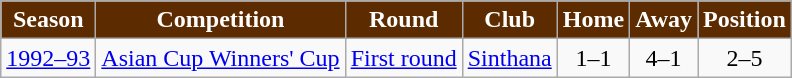<table class="wikitable">
<tr>
<th style="background:#5d2b00; color:white; text-align:center;">Season</th>
<th style="background:#5d2b00; color:white; text-align:center;">Competition</th>
<th style="background:#5d2b00; color:white; text-align:center;">Round</th>
<th style="background:#5d2b00; color:white; text-align:center;">Club</th>
<th style="background:#5d2b00; color:white; text-align:center;">Home</th>
<th style="background:#5d2b00; color:white; text-align:center;">Away</th>
<th style="background:#5d2b00; color:white; text-align:center;">Position</th>
</tr>
<tr>
<td><a href='#'>1992–93</a></td>
<td><a href='#'>Asian Cup Winners' Cup</a></td>
<td><a href='#'>First round</a></td>
<td> <a href='#'>Sinthana</a></td>
<td style="text-align:center;">1–1</td>
<td style="text-align:center;">4–1</td>
<td style="text-align:center;">2–5</td>
</tr>
</table>
